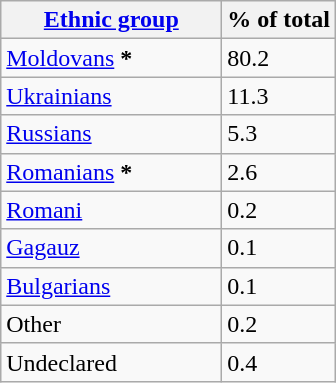<table class="wikitable sortable">
<tr>
<th style="width:140px;"><a href='#'>Ethnic group</a></th>
<th>% of total</th>
</tr>
<tr>
<td><a href='#'>Moldovans</a> <strong>*</strong></td>
<td>80.2</td>
</tr>
<tr>
<td><a href='#'>Ukrainians</a></td>
<td>11.3</td>
</tr>
<tr>
<td><a href='#'>Russians</a></td>
<td>5.3</td>
</tr>
<tr>
<td><a href='#'>Romanians</a> <strong>*</strong></td>
<td>2.6</td>
</tr>
<tr>
<td><a href='#'>Romani</a></td>
<td>0.2</td>
</tr>
<tr>
<td><a href='#'>Gagauz</a></td>
<td>0.1</td>
</tr>
<tr>
<td><a href='#'>Bulgarians</a></td>
<td>0.1</td>
</tr>
<tr>
<td>Other</td>
<td>0.2</td>
</tr>
<tr>
<td>Undeclared</td>
<td>0.4</td>
</tr>
</table>
